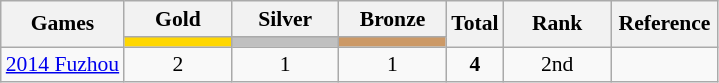<table class="wikitable" style="text-align:center; font-size:90%;">
<tr>
<th rowspan=2>Games</th>
<th style="width:4.5em;">Gold</th>
<th style="width:4.5em;">Silver</th>
<th style="width:4.5em;">Bronze</th>
<th rowspan=2 !style="width:4.5em;">Total</th>
<th rowspan=2 style="width:4.5em;">Rank</th>
<th rowspan=2 style="width:4.5em;">Reference</th>
</tr>
<tr>
<td style="background:gold;"></td>
<td style="background:silver;"></td>
<td style="background:#cc9966;"></td>
</tr>
<tr>
<td align=left> <a href='#'>2014 Fuzhou</a></td>
<td>2</td>
<td>1</td>
<td>1</td>
<td><strong>4</strong></td>
<td>2nd</td>
<td></td>
</tr>
</table>
